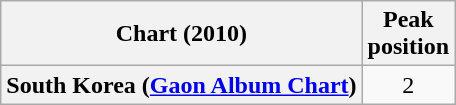<table class="wikitable plainrowheaders" style="text-align:center;">
<tr>
<th>Chart (2010)</th>
<th>Peak<br>position</th>
</tr>
<tr>
<th scope="row">South Korea (<a href='#'>Gaon Album Chart</a>)</th>
<td>2</td>
</tr>
</table>
